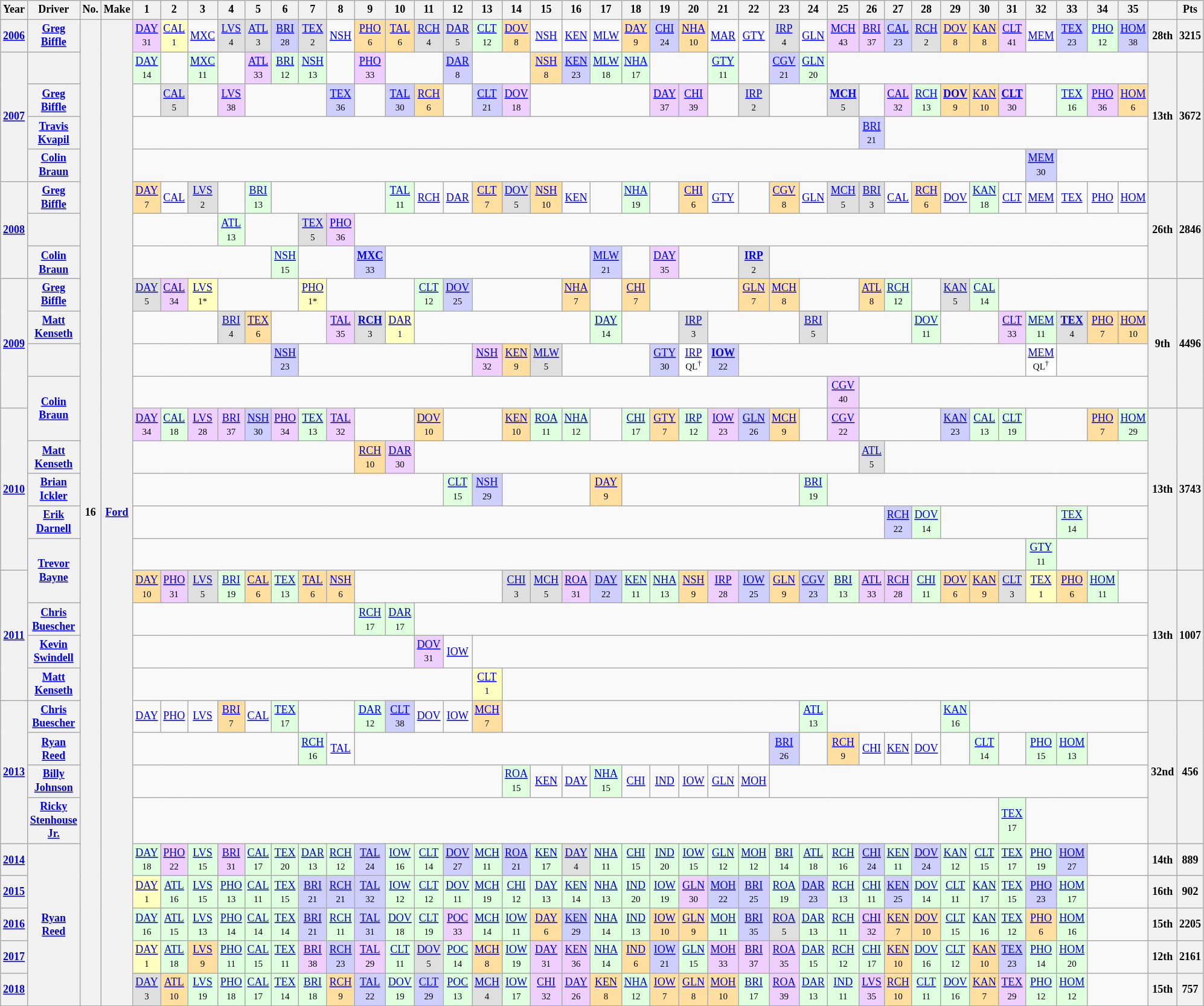<table class="wikitable" style="text-align:center; font-size:75%">
<tr>
<th>Year</th>
<th>Driver</th>
<th>No.</th>
<th>Make</th>
<th>1</th>
<th>2</th>
<th>3</th>
<th>4</th>
<th>5</th>
<th>6</th>
<th>7</th>
<th>8</th>
<th>9</th>
<th>10</th>
<th>11</th>
<th>12</th>
<th>13</th>
<th>14</th>
<th>15</th>
<th>16</th>
<th>17</th>
<th>18</th>
<th>19</th>
<th>20</th>
<th>21</th>
<th>22</th>
<th>23</th>
<th>24</th>
<th>25</th>
<th>26</th>
<th>27</th>
<th>28</th>
<th>29</th>
<th>30</th>
<th>31</th>
<th>32</th>
<th>33</th>
<th>34</th>
<th>35</th>
<th></th>
<th>Pts</th>
</tr>
<tr>
<th><a href='#'>2006</a></th>
<th><a href='#'>Greg Biffle</a></th>
<th rowspan=30>16</th>
<th rowspan=30><a href='#'>Ford</a></th>
<td style="background:#EFCFFF;"><a href='#'>DAY</a><br><small>31</small></td>
<td style="background:#FFFFBF;"><a href='#'>CAL</a><br><small>1</small></td>
<td><a href='#'>MXC</a></td>
<td style="background:#DFDFDF;"><a href='#'>LVS</a><br><small>4</small></td>
<td style="background:#DFDFDF;"><a href='#'>ATL</a><br><small>3</small></td>
<td style="background:#CFCFFF;"><a href='#'>BRI</a><br><small>28</small></td>
<td style="background:#DFDFDF;"><a href='#'>TEX</a><br><small>2</small></td>
<td><a href='#'>NSH</a></td>
<td style="background:#FFDF9F;"><a href='#'>PHO</a><br><small>6</small></td>
<td style="background:#FFDF9F;"><a href='#'>TAL</a><br><small>6</small></td>
<td style="background:#DFDFDF;"><a href='#'>RCH</a><br><small>4</small></td>
<td style="background:#DFDFDF;"><a href='#'>DAR</a><br><small>5</small></td>
<td style="background:#DFFFDF;"><a href='#'>CLT</a><br><small>12</small></td>
<td style="background:#FFDF9F;"><a href='#'>DOV</a><br><small>8</small></td>
<td><a href='#'>NSH</a></td>
<td><a href='#'>KEN</a></td>
<td><a href='#'>MLW</a></td>
<td style="background:#FFDF9F;"><a href='#'>DAY</a><br><small>9</small></td>
<td style="background:#CFCFFF;"><a href='#'>CHI</a><br><small>24</small></td>
<td style="background:#FFDF9F;"><a href='#'>NHA</a><br><small>10</small></td>
<td><a href='#'>MAR</a></td>
<td><a href='#'>GTY</a></td>
<td style="background:#DFDFDF;"><a href='#'>IRP</a><br><small>4</small></td>
<td><a href='#'>GLN</a></td>
<td style="background:#EFCFFF;"><a href='#'>MCH</a><br><small>43</small></td>
<td style="background:#EFCFFF;"><a href='#'>BRI</a><br><small>37</small></td>
<td style="background:#CFCFFF;"><a href='#'>CAL</a><br><small>23</small></td>
<td style="background:#DFDFDF;"><a href='#'>RCH</a><br><small>2</small></td>
<td style="background:#FFDF9F;"><a href='#'>DOV</a><br><small>8</small></td>
<td style="background:#FFDF9F;"><a href='#'>KAN</a><br><small>8</small></td>
<td style="background:#EFCFFF;"><a href='#'>CLT</a><br><small>41</small></td>
<td><a href='#'>MEM</a></td>
<td style="background:#CFCFFF;"><a href='#'>TEX</a><br><small>23</small></td>
<td style="background:#DFFFDF;"><a href='#'>PHO</a><br><small>12</small></td>
<td style="background:#CFCFFF;"><a href='#'>HOM</a><br><small>38</small></td>
<th>28th</th>
<th>3215</th>
</tr>
<tr>
<th rowspan=4><a href='#'>2007</a></th>
<th></th>
<td style="background:#DFFFDF;"><a href='#'>DAY</a><br><small>14</small></td>
<td></td>
<td style="background:#DFFFDF;"><a href='#'>MXC</a><br><small>11</small></td>
<td></td>
<td style="background:#EFCFFF;"><a href='#'>ATL</a><br><small>33</small></td>
<td style="background:#DFFFDF;"><a href='#'>BRI</a><br><small>12</small></td>
<td style="background:#DFFFDF;"><a href='#'>NSH</a><br><small>13</small></td>
<td></td>
<td style="background:#EFCFFF;"><a href='#'>PHO</a><br><small>33</small></td>
<td colspan=2></td>
<td style="background:#CFCFFF;"><a href='#'>DAR</a><br><small>8</small></td>
<td colspan=2></td>
<td style="background:#FFDF9F;"><a href='#'>NSH</a><br><small>8</small></td>
<td style="background:#CFCFFF;"><a href='#'>KEN</a><br><small>23</small></td>
<td style="background:#DFFFDF;"><a href='#'>MLW</a><br><small>18</small></td>
<td style="background:#DFFFDF;"><a href='#'>NHA</a><br><small>17</small></td>
<td colspan=2></td>
<td style="background:#DFFFDF;"><a href='#'>GTY</a><br><small>11</small></td>
<td></td>
<td style="background:#CFCFFF;"><a href='#'>CGV</a><br><small>21</small></td>
<td style="background:#DFFFDF;"><a href='#'>GLN</a><br><small>20</small></td>
<td colspan=11></td>
<th rowspan=4>13th</th>
<th rowspan=4>3672</th>
</tr>
<tr>
<th><a href='#'>Greg Biffle</a></th>
<td></td>
<td style="background:#DFDFDF;"><a href='#'>CAL</a><br><small>5</small></td>
<td></td>
<td style="background:#EFCFFF;"><a href='#'>LVS</a><br><small>38</small></td>
<td colspan=3></td>
<td style="background:#CFCFFF;"><a href='#'>TEX</a><br><small>36</small></td>
<td></td>
<td style="background:#CFCFFF;"><a href='#'>TAL</a><br><small>30</small></td>
<td style="background:#FFDF9F;"><a href='#'>RCH</a><br><small>6</small></td>
<td></td>
<td style="background:#CFCFFF;"><a href='#'>CLT</a><br><small>21</small></td>
<td style="background:#EFCFFF;"><a href='#'>DOV</a><br><small>18</small></td>
<td colspan=4></td>
<td style="background:#EFCFFF;"><a href='#'>DAY</a><br><small>37</small></td>
<td style="background:#EFCFFF;"><a href='#'>CHI</a><br><small>39</small></td>
<td></td>
<td style="background:#DFDFDF;"><a href='#'>IRP</a><br><small>2</small></td>
<td colspan=2></td>
<td style="background:#DFDFDF;"><strong><a href='#'>MCH</a></strong><br><small>5</small></td>
<td></td>
<td style="background:#EFCFFF;"><a href='#'>CAL</a><br><small>32</small></td>
<td style="background:#DFFFDF;"><a href='#'>RCH</a><br><small>13</small></td>
<td style="background:#FFDF9F;"><strong><a href='#'>DOV</a></strong><br><small>9</small></td>
<td style="background:#FFDF9F;"><a href='#'>KAN</a><br><small>10</small></td>
<td style="background:#EFCFFF;"><strong><a href='#'>CLT</a></strong><br><small>30</small></td>
<td></td>
<td style="background:#DFFFDF;"><a href='#'>TEX</a><br><small>16</small></td>
<td style="background:#EFCFFF;"><a href='#'>PHO</a><br><small>36</small></td>
<td style="background:#FFDF9F;"><a href='#'>HOM</a><br><small>6</small></td>
</tr>
<tr>
<th><a href='#'>Travis Kvapil</a></th>
<td colspan=25></td>
<td style="background:#CFCFFF;"><a href='#'>BRI</a><br><small>21</small></td>
<td colspan=9></td>
</tr>
<tr>
<th><a href='#'>Colin Braun</a></th>
<td colspan=31></td>
<td style="background:#CFCFFF;"><a href='#'>MEM</a><br><small>30</small></td>
<td colspan=3></td>
</tr>
<tr>
<th rowspan=3><a href='#'>2008</a></th>
<th><a href='#'>Greg Biffle</a></th>
<td style="background:#FFDF9F;"><a href='#'>DAY</a><br><small>7</small></td>
<td><a href='#'>CAL</a></td>
<td style="background:#DFDFDF;"><a href='#'>LVS</a><br><small>2</small></td>
<td></td>
<td style="background:#DFFFDF;"><a href='#'>BRI</a><br><small>13</small></td>
<td colspan=4></td>
<td style="background:#DFFFDF;"><a href='#'>TAL</a><br><small>11</small></td>
<td><a href='#'>RCH</a></td>
<td><a href='#'>DAR</a></td>
<td style="background:#FFDF9F;"><a href='#'>CLT</a><br><small>7</small></td>
<td style="background:#DFDFDF;"><a href='#'>DOV</a><br><small>5</small></td>
<td style="background:#FFDF9F;"><a href='#'>NSH</a><br><small>10</small></td>
<td><a href='#'>KEN</a></td>
<td></td>
<td style="background:#DFFFDF;"><a href='#'>NHA</a><br><small>19</small></td>
<td></td>
<td style="background:#FFDF9F;"><a href='#'>CHI</a><br><small>6</small></td>
<td><a href='#'>GTY</a></td>
<td></td>
<td style="background:#FFDF9F;"><a href='#'>CGV</a><br><small>8</small></td>
<td><a href='#'>GLN</a></td>
<td style="background:#DFDFDF;"><a href='#'>MCH</a><br><small>5</small></td>
<td style="background:#DFDFDF;"><a href='#'>BRI</a><br><small>3</small></td>
<td><a href='#'>CAL</a></td>
<td style="background:#FFDF9F;"><a href='#'>RCH</a><br><small>6</small></td>
<td><a href='#'>DOV</a></td>
<td style="background:#DFFFDF;"><a href='#'>KAN</a><br><small>18</small></td>
<td><a href='#'>CLT</a></td>
<td><a href='#'>MEM</a></td>
<td><a href='#'>TEX</a></td>
<td><a href='#'>PHO</a></td>
<td><a href='#'>HOM</a></td>
<th rowspan=3>26th</th>
<th rowspan=3>2846</th>
</tr>
<tr>
<th></th>
<td colspan=3></td>
<td style="background:#DFFFDF;"><a href='#'>ATL</a><br><small>13</small></td>
<td colspan=2></td>
<td style="background:#DFDFDF;"><a href='#'>TEX</a><br><small>5</small></td>
<td style="background:#EFCFFF;"><a href='#'>PHO</a><br><small>36</small></td>
<td colspan=27></td>
</tr>
<tr>
<th><a href='#'>Colin Braun</a></th>
<td colspan=5></td>
<td style="background:#DFFFDF;"><a href='#'>NSH</a><br><small>15</small></td>
<td colspan=2></td>
<td style="background:#CFCFFF;"><strong><a href='#'>MXC</a></strong><br><small>33</small></td>
<td colspan=7></td>
<td style="background:#CFCFFF;"><a href='#'>MLW</a><br><small>21</small></td>
<td></td>
<td style="background:#EFCFFF;"><a href='#'>DAY</a><br><small>35</small></td>
<td colspan=2></td>
<td style="background:#DFDFDF;"><strong><a href='#'>IRP</a></strong><br><small>2</small></td>
<td colspan=13></td>
</tr>
<tr>
<th rowspan=4><a href='#'>2009</a></th>
<th><a href='#'>Greg Biffle</a></th>
<td style="background:#DFDFDF;"><a href='#'>DAY</a><br><small>5</small></td>
<td style="background:#EFCFFF;"><a href='#'>CAL</a><br><small>34</small></td>
<td style="background:#FFFFBF;"><a href='#'>LVS</a><br><small>1*</small></td>
<td colspan=3></td>
<td style="background:#FFFFBF;"><a href='#'>PHO</a><br><small>1*</small></td>
<td colspan=3></td>
<td style="background:#DFFFDF;"><a href='#'>CLT</a><br><small>12</small></td>
<td style="background:#CFCFFF;"><a href='#'>DOV</a><br><small>25</small></td>
<td colspan=3></td>
<td style="background:#FFDF9F;"><a href='#'>NHA</a><br><small>7</small></td>
<td></td>
<td style="background:#FFDF9F;"><a href='#'>CHI</a><br><small>7</small></td>
<td colspan=3></td>
<td style="background:#FFDF9F;"><a href='#'>GLN</a><br><small>7</small></td>
<td style="background:#FFDF9F;"><a href='#'>MCH</a><br><small>8</small></td>
<td colspan=2></td>
<td style="background:#FFDF9F;"><a href='#'>ATL</a><br><small>8</small></td>
<td style="background:#DFFFDF;"><a href='#'>RCH</a><br><small>12</small></td>
<td></td>
<td style="background:#DFDFDF;"><a href='#'>KAN</a><br><small>5</small></td>
<td style="background:#DFFFDF;"><a href='#'>CAL</a><br><small>14</small></td>
<td colspan=5></td>
<th rowspan=4>9th</th>
<th rowspan=4>4496</th>
</tr>
<tr>
<th><a href='#'>Matt Kenseth</a></th>
<td colspan=3></td>
<td style="background:#DFDFDF;"><a href='#'>BRI</a><br><small>4</small></td>
<td style="background:#FFDF9F;"><a href='#'>TEX</a><br><small>6</small></td>
<td colspan=2></td>
<td style="background:#EFCFFF;"><a href='#'>TAL</a><br><small>35</small></td>
<td style="background:#DFDFDF;"><strong><a href='#'>RCH</a></strong><br><small>3</small></td>
<td style="background:#FFFFBF;"><a href='#'>DAR</a><br><small>1</small></td>
<td colspan=6></td>
<td style="background:#DFFFDF;"><a href='#'>DAY</a><br><small>14</small></td>
<td colspan=2></td>
<td style="background:#DFDFDF;"><a href='#'>IRP</a><br><small>3</small></td>
<td colspan=3></td>
<td style="background:#DFDFDF;"><a href='#'>BRI</a><br><small>5</small></td>
<td colspan=3></td>
<td style="background:#DFFFDF;"><a href='#'>DOV</a><br><small>11</small></td>
<td colspan=2></td>
<td style="background:#EFCFFF;"><a href='#'>CLT</a><br><small>33</small></td>
<td style="background:#DFFFDF;"><a href='#'>MEM</a><br><small>11</small></td>
<td style="background:#DFDFDF;"><strong><a href='#'>TEX</a></strong><br><small>4</small></td>
<td style="background:#FFDF9F;"><a href='#'>PHO</a><br><small>7</small></td>
<td style="background:#FFDF9F;"><a href='#'>HOM</a><br><small>10</small></td>
</tr>
<tr>
<th></th>
<td colspan=5></td>
<td style="background:#CFCFFF;"><a href='#'>NSH</a><br><small>23</small></td>
<td colspan=6></td>
<td style="background:#EFCFFF;"><a href='#'>NSH</a><br><small>32</small></td>
<td style="background:#FFDF9F;"><a href='#'>KEN</a><br><small>9</small></td>
<td style="background:#DFDFDF;"><a href='#'>MLW</a><br><small>5</small></td>
<td colspan=3></td>
<td style="background:#CFCFFF;"><a href='#'>GTY</a><br><small>30</small></td>
<td style="background:#FFFFFF;"><a href='#'>IRP</a><br><small>QL<sup>†</sup></small></td>
<td style="background:#CFCFFF;"><strong><a href='#'>IOW</a></strong><br><small>22</small></td>
<td colspan=10></td>
<td style="background:#FFFFFF;"><a href='#'>MEM</a><br><small>QL<sup>†</sup></small></td>
<td colspan=3></td>
</tr>
<tr>
<th rowspan=2><a href='#'>Colin Braun</a></th>
<td colspan=24></td>
<td style="background:#EFCFFF;"><a href='#'>CGV</a><br><small>40</small></td>
<td colspan=10></td>
</tr>
<tr>
<th rowspan=5><a href='#'>2010</a></th>
<td style="background:#EFCFFF;"><a href='#'>DAY</a><br><small>34</small></td>
<td style="background:#DFFFDF;"><a href='#'>CAL</a><br><small>18</small></td>
<td style="background:#EFCFFF;"><a href='#'>LVS</a><br><small>28</small></td>
<td style="background:#EFCFFF;"><a href='#'>BRI</a><br><small>37</small></td>
<td style="background:#CFCFFF;"><a href='#'>NSH</a><br><small>30</small></td>
<td style="background:#EFCFFF;"><a href='#'>PHO</a><br><small>34</small></td>
<td style="background:#DFFFDF;"><a href='#'>TEX</a><br><small>13</small></td>
<td style="background:#EFCFFF;"><a href='#'>TAL</a><br><small>32</small></td>
<td colspan=2></td>
<td style="background:#FFDF9F;"><a href='#'>DOV</a><br><small>10</small></td>
<td colspan=2></td>
<td style="background:#FFDF9F;"><a href='#'>KEN</a><br><small>10</small></td>
<td style="background:#DFFFDF;"><a href='#'>ROA</a><br><small>11</small></td>
<td style="background:#DFFFDF;"><a href='#'>NHA</a><br><small>12</small></td>
<td></td>
<td style="background:#DFFFDF;"><a href='#'>CHI</a><br><small>17</small></td>
<td style="background:#FFDF9F;"><a href='#'>GTY</a><br><small>7</small></td>
<td style="background:#DFFFDF;"><a href='#'>IRP</a><br><small>12</small></td>
<td style="background:#EFCFFF;"><a href='#'>IOW</a><br><small>23</small></td>
<td style="background:#CFCFFF;"><a href='#'>GLN</a><br><small>26</small></td>
<td style="background:#FFDF9F;"><a href='#'>MCH</a><br><small>9</small></td>
<td></td>
<td style="background:#EFCFFF;"><a href='#'>CGV</a><br><small>22</small></td>
<td colspan=3></td>
<td style="background:#CFCFFF;"><a href='#'>KAN</a><br><small>23</small></td>
<td style="background:#DFFFDF;"><a href='#'>CAL</a><br><small>13</small></td>
<td style="background:#DFFFDF;"><a href='#'>CLT</a><br><small>19</small></td>
<td colspan=2></td>
<td style="background:#FFDF9F;"><a href='#'>PHO</a><br><small>7</small></td>
<td style="background:#DFFFDF;"><a href='#'>HOM</a><br><small>29</small></td>
<th rowspan=5>13th</th>
<th rowspan=5>3743</th>
</tr>
<tr>
<th><a href='#'>Matt Kenseth</a></th>
<td colspan=8></td>
<td style="background:#FFDF9F;"><a href='#'>RCH</a><br><small>10</small></td>
<td style="background:#EFCFFF;"><a href='#'>DAR</a><br><small>30</small></td>
<td colspan=15></td>
<td style="background:#DFDFDF;"><a href='#'>ATL</a><br><small>5</small></td>
<td colspan=9></td>
</tr>
<tr>
<th><a href='#'>Brian Ickler</a></th>
<td colspan=11></td>
<td style="background:#DFFFDF;"><a href='#'>CLT</a><br><small>15</small></td>
<td style="background:#CFCFFF;"><a href='#'>NSH</a><br><small>29</small></td>
<td colspan=3></td>
<td style="background:#FFDF9F;"><a href='#'>DAY</a><br><small>9</small></td>
<td colspan=6></td>
<td style="background:#DFFFDF;"><a href='#'>BRI</a><br><small>19</small></td>
</tr>
<tr>
<th><a href='#'>Erik Darnell</a></th>
<td colspan=26></td>
<td style="background:#CFCFFF;"><a href='#'>RCH</a><br><small>22</small></td>
<td style="background:#DFFFDF;"><a href='#'>DOV</a><br><small>14</small></td>
<td colspan=4></td>
<td style="background:#DFFFDF;"><a href='#'>TEX</a><br><small>14</small></td>
<td colspan=2></td>
</tr>
<tr>
<th rowspan=2><a href='#'>Trevor Bayne</a></th>
<td colspan=31></td>
<td style="background:#DFFFDF;"><a href='#'>GTY</a><br><small>11</small></td>
<td colspan=3></td>
</tr>
<tr>
<th rowspan=4><a href='#'>2011</a></th>
<td style="background:#FFDF9F;"><a href='#'>DAY</a><br><small>10</small></td>
<td style="background:#EFCFFF;"><a href='#'>PHO</a><br><small>31</small></td>
<td style="background:#DFDFDF;"><a href='#'>LVS</a><br><small>5</small></td>
<td style="background:#DFFFDF;"><a href='#'>BRI</a><br><small>19</small></td>
<td style="background:#FFDF9F;"><a href='#'>CAL</a><br><small>6</small></td>
<td style="background:#DFFFDF;"><a href='#'>TEX</a><br><small>13</small></td>
<td style="background:#FFDF9F;"><a href='#'>TAL</a><br><small>6</small></td>
<td style="background:#FFDF9F;"><a href='#'>NSH</a><br><small>6</small></td>
<td colspan=5></td>
<td style="background:#DFDFDF;"><a href='#'>CHI</a><br><small>3</small></td>
<td style="background:#DFDFDF;"><a href='#'>MCH</a><br><small>5</small></td>
<td style="background:#EFCFFF;"><a href='#'>ROA</a><br><small>31</small></td>
<td style="background:#CFCFFF;"><a href='#'>DAY</a><br><small>22</small></td>
<td style="background:#DFFFDF;"><a href='#'>KEN</a><br><small>11</small></td>
<td style="background:#DFFFDF;"><a href='#'>NHA</a><br><small>13</small></td>
<td style="background:#FFDF9F;"><a href='#'>NSH</a><br><small>9</small></td>
<td style="background:#EFCFFF;"><a href='#'>IRP</a><br><small>28</small></td>
<td style="background:#CFCFFF;"><a href='#'>IOW</a><br><small>25</small></td>
<td style="background:#FFDF9F;"><a href='#'>GLN</a><br><small>9</small></td>
<td style="background:#CFCFFF;"><a href='#'>CGV</a><br><small>23</small></td>
<td style="background:#DFFFDF;"><a href='#'>BRI</a><br><small>13</small></td>
<td style="background:#EFCFFF;"><a href='#'>ATL</a><br><small>33</small></td>
<td style="background:#EFCFFF;"><a href='#'>RCH</a><br><small>28</small></td>
<td style="background:#DFFFDF;"><a href='#'>CHI</a><br><small>11</small></td>
<td style="background:#FFDF9F;"><a href='#'>DOV</a><br><small>6</small></td>
<td style="background:#FFDF9F;"><a href='#'>KAN</a><br><small>9</small></td>
<td style="background:#DFDFDF;"><a href='#'>CLT</a><br><small>3</small></td>
<td style="background:#FFFFBF;"><a href='#'>TEX</a><br><small>1</small></td>
<td style="background:#FFDF9F;"><a href='#'>PHO</a><br><small>6</small></td>
<td style="background:#DFFFDF;"><a href='#'>HOM</a><br><small>11</small></td>
<td></td>
<th rowspan=4>13th</th>
<th rowspan=4>1007</th>
</tr>
<tr>
<th><a href='#'>Chris Buescher</a></th>
<td colspan=8></td>
<td style="background:#DFFFDF;"><a href='#'>RCH</a><br><small>17</small></td>
<td style="background:#DFFFDF;"><a href='#'>DAR</a><br><small>17</small></td>
<td colspan=25></td>
</tr>
<tr>
<th><a href='#'>Kevin Swindell</a></th>
<td colspan=10></td>
<td style="background:#EFCFFF;"><a href='#'>DOV</a><br><small>31</small></td>
<td><a href='#'>IOW</a></td>
<td colspan=23></td>
</tr>
<tr>
<th><a href='#'>Matt Kenseth</a></th>
<td colspan=12></td>
<td style="background:#FFFFBF;"><a href='#'>CLT</a><br><small>1</small></td>
<td colspan=22></td>
</tr>
<tr>
<th rowspan=4><a href='#'>2013</a></th>
<th><a href='#'>Chris Buescher</a></th>
<td><a href='#'>DAY</a></td>
<td><a href='#'>PHO</a></td>
<td><a href='#'>LVS</a></td>
<td style="background:#FFDF9F;"><a href='#'>BRI</a><br><small>7</small></td>
<td><a href='#'>CAL</a></td>
<td style="background:#DFFFDF;"><a href='#'>TEX</a><br><small>17</small></td>
<td colspan=2></td>
<td style="background:#DFFFDF;"><a href='#'>DAR</a><br><small>12</small></td>
<td style="background:#CFCFFF;"><a href='#'>CLT</a><br><small>38</small></td>
<td><a href='#'>DOV</a></td>
<td><a href='#'>IOW</a></td>
<td style="background:#FFDF9F;"><a href='#'>MCH</a><br><small>7</small></td>
<td colspan=10></td>
<td style="background:#DFFFDF;"><a href='#'>ATL</a><br><small>13</small></td>
<td colspan=4></td>
<td style="background:#DFFFDF;"><a href='#'>KAN</a><br><small>16</small></td>
<td colspan=6></td>
<th rowspan=4>32nd</th>
<th rowspan=4>456</th>
</tr>
<tr>
<th><a href='#'>Ryan Reed</a></th>
<td colspan=6></td>
<td style="background:#DFFFDF;"><a href='#'>RCH</a><br><small>16</small></td>
<td><a href='#'>TAL</a></td>
<td colspan=14></td>
<td style="background:#CFCFFF;"><a href='#'>BRI</a><br><small>26</small></td>
<td></td>
<td style="background:#FFDF9F;"><a href='#'>RCH</a><br><small>9</small></td>
<td><a href='#'>CHI</a></td>
<td><a href='#'>KEN</a></td>
<td><a href='#'>DOV</a></td>
<td></td>
<td style="background:#DFFFDF;"><a href='#'>CLT</a><br><small>14</small></td>
<td></td>
<td style="background:#DFFFDF;"><a href='#'>PHO</a><br><small>15</small></td>
<td style="background:#DFFFDF;"><a href='#'>HOM</a><br><small>13</small></td>
<td colspan=2></td>
</tr>
<tr>
<th><a href='#'>Billy Johnson</a></th>
<td colspan=13></td>
<td style="background:#DFFFDF;"><a href='#'>ROA</a><br><small>15</small></td>
<td><a href='#'>KEN</a></td>
<td><a href='#'>DAY</a></td>
<td style="background:#DFFFDF;"><a href='#'>NHA</a><br><small>15</small></td>
<td><a href='#'>CHI</a></td>
<td><a href='#'>IND</a></td>
<td><a href='#'>IOW</a></td>
<td><a href='#'>GLN</a></td>
<td><a href='#'>MOH</a></td>
<td colspan=13></td>
</tr>
<tr>
<th><a href='#'>Ricky Stenhouse Jr.</a></th>
<td colspan=30></td>
<td style="background:#DFFFDF;"><a href='#'>TEX</a><br><small>17</small></td>
<td colspan=4></td>
</tr>
<tr>
<th><a href='#'>2014</a></th>
<th rowspan=5><a href='#'>Ryan Reed</a></th>
<td style="background:#DFFFDF;"><a href='#'>DAY</a><br><small>18</small></td>
<td style="background:#EFCFFF;"><a href='#'>PHO</a><br><small>22</small></td>
<td style="background:#DFFFDF;"><a href='#'>LVS</a><br><small>15</small></td>
<td style="background:#EFCFFF;"><a href='#'>BRI</a><br><small>31</small></td>
<td style="background:#DFFFDF;"><a href='#'>CAL</a><br><small>17</small></td>
<td style="background:#DFFFDF;"><a href='#'>TEX</a><br><small>20</small></td>
<td style="background:#DFFFDF;"><a href='#'>DAR</a><br><small>13</small></td>
<td style="background:#DFFFDF;"><a href='#'>RCH</a><br><small>12</small></td>
<td style="background:#CFCFFF;"><a href='#'>TAL</a><br><small>24</small></td>
<td style="background:#DFFFDF;"><a href='#'>IOW</a><br><small>16</small></td>
<td style="background:#DFFFDF;"><a href='#'>CLT</a><br><small>14</small></td>
<td style="background:#CFCFFF;"><a href='#'>DOV</a><br><small>27</small></td>
<td style="background:#DFFFDF;"><a href='#'>MCH</a><br><small>11</small></td>
<td style="background:#CFCFFF;"><a href='#'>ROA</a><br><small>21</small></td>
<td style="background:#DFFFDF;"><a href='#'>KEN</a><br><small>17</small></td>
<td style="background:#DFDFDF;"><a href='#'>DAY</a><br><small>4</small></td>
<td style="background:#DFFFDF;"><a href='#'>NHA</a><br><small>11</small></td>
<td style="background:#DFFFDF;"><a href='#'>CHI</a><br><small>15</small></td>
<td style="background:#DFFFDF;"><a href='#'>IND</a><br><small>20</small></td>
<td style="background:#DFFFDF;"><a href='#'>IOW</a><br><small>15</small></td>
<td style="background:#DFFFDF;"><a href='#'>GLN</a><br><small>12</small></td>
<td style="background:#DFFFDF;"><a href='#'>MOH</a><br><small>12</small></td>
<td style="background:#DFFFDF;"><a href='#'>BRI</a><br><small>14</small></td>
<td style="background:#DFFFDF;"><a href='#'>ATL</a><br><small>18</small></td>
<td style="background:#DFFFDF;"><a href='#'>RCH</a><br><small>16</small></td>
<td style="background:#CFCFFF;"><a href='#'>CHI</a><br><small>24</small></td>
<td style="background:#DFFFDF;"><a href='#'>KEN</a><br><small>11</small></td>
<td style="background:#CFCFFF;"><a href='#'>DOV</a><br><small>24</small></td>
<td style="background:#DFFFDF;"><a href='#'>KAN</a><br><small>12</small></td>
<td style="background:#DFFFDF;"><a href='#'>CLT</a><br><small>15</small></td>
<td style="background:#DFFFDF;"><a href='#'>TEX</a><br><small>17</small></td>
<td style="background:#DFFFDF;"><a href='#'>PHO</a><br><small>19</small></td>
<td style="background:#CFCFFF;"><a href='#'>HOM</a><br><small>27</small></td>
<td colspan=2></td>
<th>14th</th>
<th>889</th>
</tr>
<tr>
<th><a href='#'>2015</a></th>
<td style="background:#FFFFBF;"><a href='#'>DAY</a><br><small>1</small></td>
<td style="background:#DFFFDF;"><a href='#'>ATL</a><br><small>16</small></td>
<td style="background:#DFFFDF;"><a href='#'>LVS</a><br><small>15</small></td>
<td style="background:#DFFFDF;"><a href='#'>PHO</a><br><small>13</small></td>
<td style="background:#DFFFDF;"><a href='#'>CAL</a><br><small>11</small></td>
<td style="background:#DFFFDF;"><a href='#'>TEX</a><br><small>15</small></td>
<td style="background:#CFCFFF;"><a href='#'>BRI</a><br><small>21</small></td>
<td style="background:#CFCFFF;"><a href='#'>RCH</a><br><small>21</small></td>
<td style="background:#CFCFFF;"><a href='#'>TAL</a><br><small>32</small></td>
<td style="background:#DFFFDF;"><a href='#'>IOW</a><br><small>12</small></td>
<td style="background:#DFFFDF;"><a href='#'>CLT</a><br><small>12</small></td>
<td style="background:#DFFFDF;"><a href='#'>DOV</a><br><small>11</small></td>
<td style="background:#DFFFDF;"><a href='#'>MCH</a><br><small>19</small></td>
<td style="background:#DFFFDF;"><a href='#'>CHI</a><br><small>12</small></td>
<td style="background:#DFFFDF;"><a href='#'>DAY</a><br><small>13</small></td>
<td style="background:#DFFFDF;"><a href='#'>KEN</a><br><small>14</small></td>
<td style="background:#DFFFDF;"><a href='#'>NHA</a><br><small>13</small></td>
<td style="background:#DFFFDF;"><a href='#'>IND</a><br><small>20</small></td>
<td style="background:#DFFFDF;"><a href='#'>IOW</a><br><small>19</small></td>
<td style="background:#EFCFFF;"><a href='#'>GLN</a><br><small>30</small></td>
<td style="background:#CFCFFF;"><a href='#'>MOH</a><br><small>22</small></td>
<td style="background:#CFCFFF;"><a href='#'>BRI</a><br><small>25</small></td>
<td style="background:#DFFFDF;"><a href='#'>ROA</a><br><small>19</small></td>
<td style="background:#CFCFFF;"><a href='#'>DAR</a><br><small>23</small></td>
<td style="background:#DFFFDF;"><a href='#'>RCH</a><br><small>13</small></td>
<td style="background:#DFFFDF;"><a href='#'>CHI</a><br><small>11</small></td>
<td style="background:#CFCFFF;"><a href='#'>KEN</a><br><small>25</small></td>
<td style="background:#DFFFDF;"><a href='#'>DOV</a><br><small>14</small></td>
<td style="background:#DFFFDF;"><a href='#'>CLT</a><br><small>11</small></td>
<td style="background:#DFFFDF;"><a href='#'>KAN</a><br><small>17</small></td>
<td style="background:#DFFFDF;"><a href='#'>TEX</a><br><small>15</small></td>
<td style="background:#CFCFFF;"><a href='#'>PHO</a><br><small>23</small></td>
<td style="background:#DFFFDF;"><a href='#'>HOM</a><br><small>17</small></td>
<td colspan=2></td>
<th>16th</th>
<th>902</th>
</tr>
<tr>
<th><a href='#'>2016</a></th>
<td style="background:#DFFFDF;"><a href='#'>DAY</a><br><small>16</small></td>
<td style="background:#DFFFDF;"><a href='#'>ATL</a><br><small>15</small></td>
<td style="background:#DFFFDF;"><a href='#'>LVS</a><br><small>13</small></td>
<td style="background:#DFFFDF;"><a href='#'>PHO</a><br><small>14</small></td>
<td style="background:#DFFFDF;"><a href='#'>CAL</a><br><small>14</small></td>
<td style="background:#DFFFDF;"><a href='#'>TEX</a><br><small>14</small></td>
<td style="background:#CFCFFF;"><a href='#'>BRI</a><br><small>21</small></td>
<td style="background:#DFFFDF;"><a href='#'>RCH</a><br><small>11</small></td>
<td style="background:#CFCFFF;"><a href='#'>TAL</a><br><small>31</small></td>
<td style="background:#DFFFDF;"><a href='#'>DOV</a><br><small>18</small></td>
<td style="background:#DFFFDF;"><a href='#'>CLT</a><br><small>19</small></td>
<td style="background:#EFCFFF;"><a href='#'>POC</a><br><small>33</small></td>
<td style="background:#DFFFDF;"><a href='#'>MCH</a><br><small>14</small></td>
<td style="background:#DFFFDF;"><a href='#'>IOW</a><br><small>11</small></td>
<td style="background:#FFDF9F;"><a href='#'>DAY</a><br><small>6</small></td>
<td style="background:#CFCFFF;"><a href='#'>KEN</a><br><small>29</small></td>
<td style="background:#DFFFDF;"><a href='#'>NHA</a><br><small>14</small></td>
<td style="background:#DFFFDF;"><a href='#'>IND</a><br><small>13</small></td>
<td style="background:#FFDF9F;"><a href='#'>IOW</a><br><small>10</small></td>
<td style="background:#FFDF9F;"><a href='#'>GLN</a><br><small>9</small></td>
<td style="background:#DFFFDF;"><a href='#'>MOH</a><br><small>11</small></td>
<td style="background:#CFCFFF;"><a href='#'>BRI</a><br><small>35</small></td>
<td style="background:#DFDFDF;"><a href='#'>ROA</a><br><small>5</small></td>
<td style="background:#DFFFDF;"><a href='#'>DAR</a><br><small>13</small></td>
<td style="background:#DFFFDF;"><a href='#'>RCH</a><br><small>11</small></td>
<td style="background:#EFCFFF;"><a href='#'>CHI</a><br><small>32</small></td>
<td style="background:#FFDF9F;"><a href='#'>KEN</a><br><small>7</small></td>
<td style="background:#FFDF9F;"><a href='#'>DOV</a><br><small>10</small></td>
<td style="background:#DFFFDF;"><a href='#'>CLT</a><br><small>15</small></td>
<td style="background:#DFFFDF;"><a href='#'>KAN</a><br><small>16</small></td>
<td style="background:#DFFFDF;"><a href='#'>TEX</a><br><small>12</small></td>
<td style="background:#FFDF9F;"><a href='#'>PHO</a><br><small>6</small></td>
<td style="background:#DFFFDF;"><a href='#'>HOM</a><br><small>16</small></td>
<td colspan=2></td>
<th>15th</th>
<th>2205</th>
</tr>
<tr>
<th><a href='#'>2017</a></th>
<td style="background:#FFFFBF;"><a href='#'>DAY</a><br><small>1</small></td>
<td style="background:#DFFFDF;"><a href='#'>ATL</a><br><small>18</small></td>
<td style="background:#FFDF9F;"><a href='#'>LVS</a><br><small>9</small></td>
<td style="background:#DFFFDF;"><a href='#'>PHO</a><br><small>11</small></td>
<td style="background:#DFFFDF;"><a href='#'>CAL</a><br><small>15</small></td>
<td style="background:#DFFFDF;"><a href='#'>TEX</a><br><small>11</small></td>
<td style="background:#EFCFFF;"><a href='#'>BRI</a><br><small>38</small></td>
<td style="background:#CFCFFF;"><a href='#'>RCH</a><br><small>23</small></td>
<td style="background:#EFCFFF;"><a href='#'>TAL</a><br><small>29</small></td>
<td style="background:#DFFFDF;"><a href='#'>CLT</a><br><small>11</small></td>
<td style="background:#DFDFDF;"><a href='#'>DOV</a><br><small>5</small></td>
<td style="background:#DFFFDF;"><a href='#'>POC</a><br><small>14</small></td>
<td style="background:#FFDF9F;"><a href='#'>MCH</a><br><small>8</small></td>
<td style="background:#DFFFDF;"><a href='#'>IOW</a><br><small>19</small></td>
<td style="background:#EFCFFF;"><a href='#'>DAY</a><br><small>31</small></td>
<td style="background:#EFCFFF;"><a href='#'>KEN</a><br><small>36</small></td>
<td style="background:#DFFFDF;"><a href='#'>NHA</a><br><small>14</small></td>
<td style="background:#FFDF9F;"><a href='#'>IND</a><br><small>6</small></td>
<td style="background:#CFCFFF;"><a href='#'>IOW</a><br><small>21</small></td>
<td style="background:#DFFFDF;"><a href='#'>GLN</a><br><small>15</small></td>
<td style="background:#EFCFFF;"><a href='#'>MOH</a><br><small>33</small></td>
<td style="background:#EFCFFF;"><a href='#'>BRI</a><br><small>37</small></td>
<td style="background:#EFCFFF;"><a href='#'>ROA</a><br><small>35</small></td>
<td style="background:#DFFFDF;"><a href='#'>DAR</a><br><small>15</small></td>
<td style="background:#DFFFDF;"><a href='#'>RCH</a><br><small>12</small></td>
<td style="background:#DFFFDF;"><a href='#'>CHI</a><br><small>17</small></td>
<td style="background:#FFDF9F;"><a href='#'>KEN</a><br><small>10</small></td>
<td style="background:#DFFFDF;"><a href='#'>DOV</a><br><small>16</small></td>
<td style="background:#DFFFDF;"><a href='#'>CLT</a><br><small>12</small></td>
<td style="background:#FFDF9F;"><a href='#'>KAN</a><br><small>10</small></td>
<td style="background:#CFCFFF;"><a href='#'>TEX</a><br><small>23</small></td>
<td style="background:#DFFFDF;"><a href='#'>PHO</a><br><small>14</small></td>
<td style="background:#DFFFDF;"><a href='#'>HOM</a><br><small>20</small></td>
<td colspan=2></td>
<th>12th</th>
<th>2161</th>
</tr>
<tr>
<th><a href='#'>2018</a></th>
<td style="background:#DFDFDF;"><a href='#'>DAY</a><br><small>3</small></td>
<td style="background:#FFDF9F;"><a href='#'>ATL</a><br><small>10</small></td>
<td style="background:#DFFFDF;"><a href='#'>LVS</a><br><small>19</small></td>
<td style="background:#DFFFDF;"><a href='#'>PHO</a><br><small>18</small></td>
<td style="background:#DFFFDF;"><a href='#'>CAL</a><br><small>17</small></td>
<td style="background:#DFFFDF;"><a href='#'>TEX</a><br><small>14</small></td>
<td style="background:#DFFFDF;"><a href='#'>BRI</a><br><small>18</small></td>
<td style="background:#FFDF9F;"><a href='#'>RCH</a><br><small>9</small></td>
<td style="background:#CFCFFF;"><a href='#'>TAL</a><br><small>22</small></td>
<td style="background:#DFFFDF;"><a href='#'>DOV</a><br><small>19</small></td>
<td style="background:#CFCFFF;"><a href='#'>CLT</a><br><small>29</small></td>
<td style="background:#DFFFDF;"><a href='#'>POC</a><br><small>13</small></td>
<td style="background:#DFDFDF;"><a href='#'>MCH</a><br><small>4</small></td>
<td style="background:#DFFFDF;"><a href='#'>IOW</a><br><small>17</small></td>
<td style="background:#EFCFFF;"><a href='#'>CHI</a><br><small>32</small></td>
<td style="background:#EFCFFF;"><a href='#'>DAY</a><br><small>26</small></td>
<td style="background:#FFDF9F;"><a href='#'>KEN</a><br><small>8</small></td>
<td style="background:#DFFFDF;"><a href='#'>NHA</a><br><small>12</small></td>
<td style="background:#FFDF9F;"><a href='#'>IOW</a><br><small>7</small></td>
<td style="background:#FFDF9F;"><a href='#'>GLN</a><br><small>8</small></td>
<td style="background:#FFDF9F;"><a href='#'>MOH</a><br><small>10</small></td>
<td style="background:#DFFFDF;"><a href='#'>BRI</a><br><small>17</small></td>
<td style="background:#EFCFFF;"><a href='#'>ROA</a><br><small>39</small></td>
<td style="background:#DFFFDF;"><a href='#'>DAR</a><br><small>13</small></td>
<td style="background:#DFFFDF;"><a href='#'>IND</a><br><small>11</small></td>
<td style="background:#EFCFFF;"><a href='#'>LVS</a><br><small>35</small></td>
<td style="background:#FFDF9F;"><a href='#'>RCH</a><br><small>10</small></td>
<td style="background:#DFFFDF;"><a href='#'>CLT</a><br><small>11</small></td>
<td style="background:#DFFFDF;"><a href='#'>DOV</a><br><small>16</small></td>
<td style="background:#FFDF9F;"><a href='#'>KAN</a><br><small>7</small></td>
<td style="background:#EFCFFF;"><a href='#'>TEX</a><br><small>29</small></td>
<td style="background:#DFFFDF;"><a href='#'>PHO</a><br><small>12</small></td>
<td style="background:#DFFFDF;"><a href='#'>HOM</a><br><small>12</small></td>
<td colspan=2></td>
<th>15th</th>
<th>757</th>
</tr>
</table>
